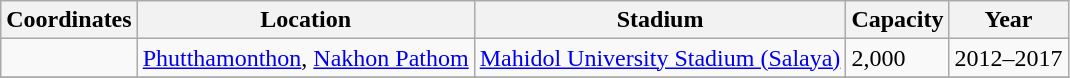<table class="wikitable sortable">
<tr>
<th>Coordinates</th>
<th>Location</th>
<th>Stadium</th>
<th>Capacity</th>
<th>Year</th>
</tr>
<tr>
<td></td>
<td><a href='#'>Phutthamonthon</a>, <a href='#'>Nakhon Pathom</a></td>
<td><a href='#'>Mahidol University Stadium (Salaya)</a></td>
<td>2,000</td>
<td>2012–2017</td>
</tr>
<tr>
</tr>
</table>
